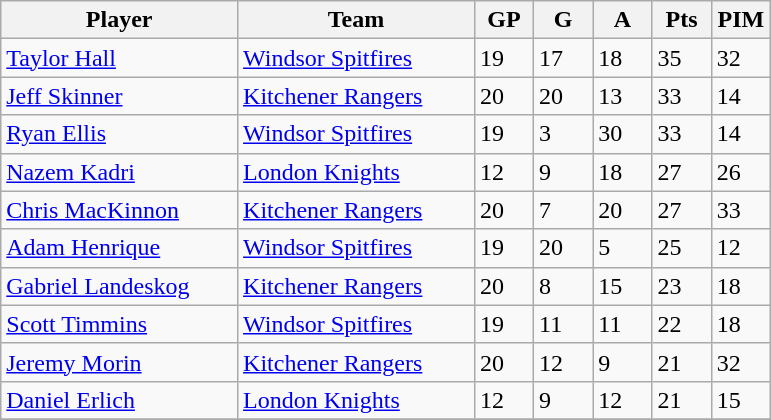<table class="wikitable">
<tr>
<th bgcolor="#DDDDFF" width="30%">Player</th>
<th bgcolor="#DDDDFF" width="30%">Team</th>
<th bgcolor="#DDDDFF" width="7.5%">GP</th>
<th bgcolor="#DDDDFF" width="7.5%">G</th>
<th bgcolor="#DDDDFF" width="7.5%">A</th>
<th bgcolor="#DDDDFF" width="7.5%">Pts</th>
<th bgcolor="#DDDDFF" width="7.5%">PIM</th>
</tr>
<tr>
<td><a href='#'>Taylor Hall</a></td>
<td><a href='#'>Windsor Spitfires</a></td>
<td>19</td>
<td>17</td>
<td>18</td>
<td>35</td>
<td>32</td>
</tr>
<tr>
<td><a href='#'>Jeff Skinner</a></td>
<td><a href='#'>Kitchener Rangers</a></td>
<td>20</td>
<td>20</td>
<td>13</td>
<td>33</td>
<td>14</td>
</tr>
<tr>
<td><a href='#'>Ryan Ellis</a></td>
<td><a href='#'>Windsor Spitfires</a></td>
<td>19</td>
<td>3</td>
<td>30</td>
<td>33</td>
<td>14</td>
</tr>
<tr>
<td><a href='#'>Nazem Kadri</a></td>
<td><a href='#'>London Knights</a></td>
<td>12</td>
<td>9</td>
<td>18</td>
<td>27</td>
<td>26</td>
</tr>
<tr>
<td><a href='#'>Chris MacKinnon</a></td>
<td><a href='#'>Kitchener Rangers</a></td>
<td>20</td>
<td>7</td>
<td>20</td>
<td>27</td>
<td>33</td>
</tr>
<tr>
<td><a href='#'>Adam Henrique</a></td>
<td><a href='#'>Windsor Spitfires</a></td>
<td>19</td>
<td>20</td>
<td>5</td>
<td>25</td>
<td>12</td>
</tr>
<tr>
<td><a href='#'>Gabriel Landeskog</a></td>
<td><a href='#'>Kitchener Rangers</a></td>
<td>20</td>
<td>8</td>
<td>15</td>
<td>23</td>
<td>18</td>
</tr>
<tr>
<td><a href='#'>Scott Timmins</a></td>
<td><a href='#'>Windsor Spitfires</a></td>
<td>19</td>
<td>11</td>
<td>11</td>
<td>22</td>
<td>18</td>
</tr>
<tr>
<td><a href='#'>Jeremy Morin</a></td>
<td><a href='#'>Kitchener Rangers</a></td>
<td>20</td>
<td>12</td>
<td>9</td>
<td>21</td>
<td>32</td>
</tr>
<tr>
<td><a href='#'>Daniel Erlich</a></td>
<td><a href='#'>London Knights</a></td>
<td>12</td>
<td>9</td>
<td>12</td>
<td>21</td>
<td>15</td>
</tr>
<tr>
</tr>
</table>
